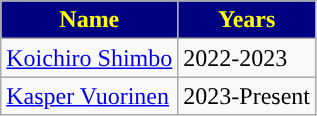<table class="wikitable width:80%">
<tr>
<th style="width=50%; color:#FFFF00; background-color:#000080">Name</th>
<th style="width=50%; color:#FFFF00; background-color:#000080">Years</th>
</tr>
<tr>
<td> <a href='#'>Koichiro Shimbo</a></td>
<td>2022-2023</td>
</tr>
<tr>
<td> <a href='#'>Kasper Vuorinen</a></td>
<td>2023-Present</td>
</tr>
</table>
